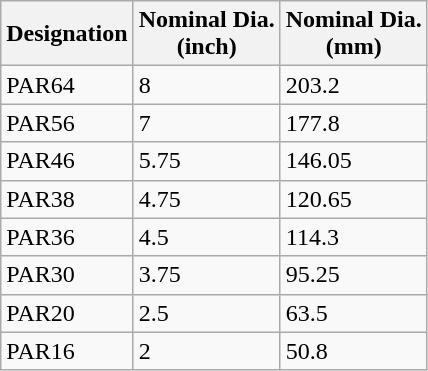<table class="wikitable">
<tr>
<th>Designation</th>
<th>Nominal Dia.<br>(inch)</th>
<th>Nominal Dia.<br>(mm)</th>
</tr>
<tr>
<td>PAR64</td>
<td>8</td>
<td>203.2</td>
</tr>
<tr>
<td>PAR56</td>
<td>7</td>
<td>177.8</td>
</tr>
<tr>
<td>PAR46</td>
<td>5.75</td>
<td>146.05</td>
</tr>
<tr>
<td>PAR38</td>
<td>4.75</td>
<td>120.65</td>
</tr>
<tr>
<td>PAR36</td>
<td>4.5</td>
<td>114.3</td>
</tr>
<tr>
<td>PAR30</td>
<td>3.75</td>
<td>95.25</td>
</tr>
<tr>
<td>PAR20</td>
<td>2.5</td>
<td>63.5</td>
</tr>
<tr>
<td>PAR16</td>
<td>2</td>
<td>50.8</td>
</tr>
</table>
